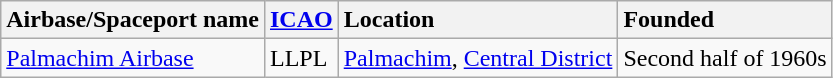<table class="wikitable sortable">
<tr valign=baseline>
<th style="text-align:left;">Airbase/Spaceport name</th>
<th style="text-align:left;"><a href='#'>ICAO</a></th>
<th style="text-align:left;">Location</th>
<th style="text-align:left;">Founded</th>
</tr>
<tr style="vertical-align:top;">
<td><a href='#'>Palmachim Airbase</a></td>
<td>LLPL</td>
<td><a href='#'>Palmachim</a>, <a href='#'>Central District</a></td>
<td>Second half of 1960s</td>
</tr>
</table>
